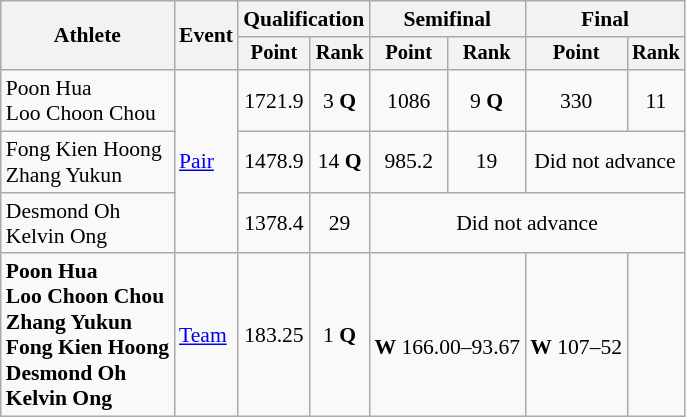<table class=wikitable style=font-size:90%;text-align:center>
<tr>
<th rowspan="2">Athlete</th>
<th rowspan="2">Event</th>
<th colspan=2>Qualification</th>
<th colspan=2>Semifinal</th>
<th colspan=2>Final</th>
</tr>
<tr style="font-size:95%">
<th>Point</th>
<th>Rank</th>
<th>Point</th>
<th>Rank</th>
<th>Point</th>
<th>Rank</th>
</tr>
<tr>
<td align=left>Poon Hua<br>Loo Choon Chou</td>
<td align=left rowspan=3><a href='#'>Pair</a></td>
<td>1721.9</td>
<td>3 <strong>Q</strong></td>
<td>1086</td>
<td>9 <strong>Q</strong></td>
<td>330</td>
<td>11</td>
</tr>
<tr>
<td align=left>Fong Kien Hoong<br>Zhang Yukun</td>
<td>1478.9</td>
<td>14 <strong>Q</strong></td>
<td>985.2</td>
<td>19</td>
<td colspan=2>Did not advance</td>
</tr>
<tr>
<td align=left>Desmond Oh<br>Kelvin Ong</td>
<td>1378.4</td>
<td>29</td>
<td colspan=4>Did not advance</td>
</tr>
<tr>
<td align=left><strong>Poon Hua<br>Loo Choon Chou<br>Zhang Yukun<br>Fong Kien Hoong<br>Desmond Oh<br>Kelvin Ong</strong></td>
<td align=left rowspan=3><a href='#'>Team</a></td>
<td>183.25</td>
<td>1 <strong>Q</strong></td>
<td colspan=2><br><strong>W</strong> 166.00–93.67</td>
<td><br><strong>W</strong> 107–52</td>
<td></td>
</tr>
</table>
